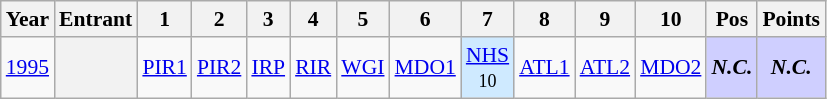<table class="wikitable" style="text-align:center; font-size:90%">
<tr>
<th>Year</th>
<th>Entrant</th>
<th>1</th>
<th>2</th>
<th>3</th>
<th>4</th>
<th>5</th>
<th>6</th>
<th>7</th>
<th>8</th>
<th>9</th>
<th>10</th>
<th>Pos</th>
<th>Points</th>
</tr>
<tr>
<td><a href='#'>1995</a></td>
<th></th>
<td><a href='#'>PIR1</a></td>
<td><a href='#'>PIR2</a></td>
<td><a href='#'>IRP</a></td>
<td><a href='#'>RIR</a></td>
<td><a href='#'>WGI</a></td>
<td><a href='#'>MDO1</a></td>
<td style="background-color:#CFEAFF"><a href='#'>NHS</a><br><small>10</small></td>
<td><a href='#'>ATL1</a></td>
<td><a href='#'>ATL2</a></td>
<td><a href='#'>MDO2</a></td>
<td style="background-color:#CFCFFF"><strong><em>N.C.</em></strong></td>
<td style="background-color:#CFCFFF"><strong><em>N.C.</em></strong></td>
</tr>
</table>
